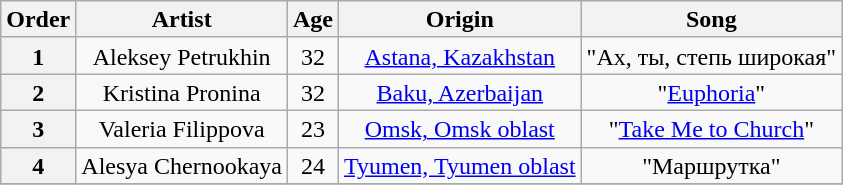<table class="wikitable" style="text-align:center; line-height:17px;">
<tr>
<th scope="col">Order</th>
<th scope="col">Artist</th>
<th scope="col">Age</th>
<th scope="col">Origin</th>
<th scope="col">Song</th>
</tr>
<tr>
<th>1</th>
<td>Aleksey Petrukhin</td>
<td>32</td>
<td><a href='#'>Astana, Kazakhstan</a></td>
<td>"Ах, ты, степь широкая"</td>
</tr>
<tr>
<th>2</th>
<td>Kristina Pronina</td>
<td>32</td>
<td><a href='#'>Baku, Azerbaijan</a></td>
<td>"<a href='#'>Euphoria</a>"</td>
</tr>
<tr>
<th>3</th>
<td>Valeria Filippova</td>
<td>23</td>
<td><a href='#'>Omsk, Omsk oblast</a></td>
<td>"<a href='#'>Take Me to Church</a>"</td>
</tr>
<tr>
<th>4</th>
<td>Alesya Chernookaya</td>
<td>24</td>
<td><a href='#'>Tyumen, Tyumen oblast</a></td>
<td>"Маршрутка"</td>
</tr>
<tr>
</tr>
</table>
